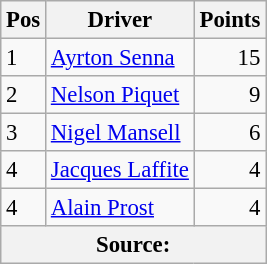<table class="wikitable" style="font-size: 95%;">
<tr>
<th>Pos</th>
<th>Driver</th>
<th>Points</th>
</tr>
<tr>
<td>1</td>
<td> <a href='#'>Ayrton Senna</a></td>
<td align="right">15</td>
</tr>
<tr>
<td>2</td>
<td> <a href='#'>Nelson Piquet</a></td>
<td align="right">9</td>
</tr>
<tr>
<td>3</td>
<td> <a href='#'>Nigel Mansell</a></td>
<td align="right">6</td>
</tr>
<tr>
<td>4</td>
<td> <a href='#'>Jacques Laffite</a></td>
<td align="right">4</td>
</tr>
<tr>
<td>4</td>
<td> <a href='#'>Alain Prost</a></td>
<td align="right">4</td>
</tr>
<tr>
<th colspan=4>Source:</th>
</tr>
</table>
